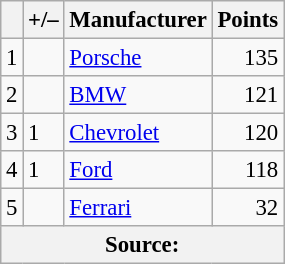<table class="wikitable" style="font-size: 95%;">
<tr>
<th scope="col"></th>
<th scope="col">+/–</th>
<th scope="col">Manufacturer</th>
<th scope="col">Points</th>
</tr>
<tr>
<td align=center>1</td>
<td align="left"></td>
<td> <a href='#'>Porsche</a></td>
<td align=right>135</td>
</tr>
<tr>
<td align=center>2</td>
<td align="left"></td>
<td> <a href='#'>BMW</a></td>
<td align=right>121</td>
</tr>
<tr>
<td align=center>3</td>
<td align="left"> 1</td>
<td> <a href='#'>Chevrolet</a></td>
<td align=right>120</td>
</tr>
<tr>
<td align=center>4</td>
<td align="left"> 1</td>
<td> <a href='#'>Ford</a></td>
<td align=right>118</td>
</tr>
<tr>
<td align=center>5</td>
<td align="left"></td>
<td> <a href='#'>Ferrari</a></td>
<td align=right>32</td>
</tr>
<tr>
<th colspan=5>Source:</th>
</tr>
</table>
